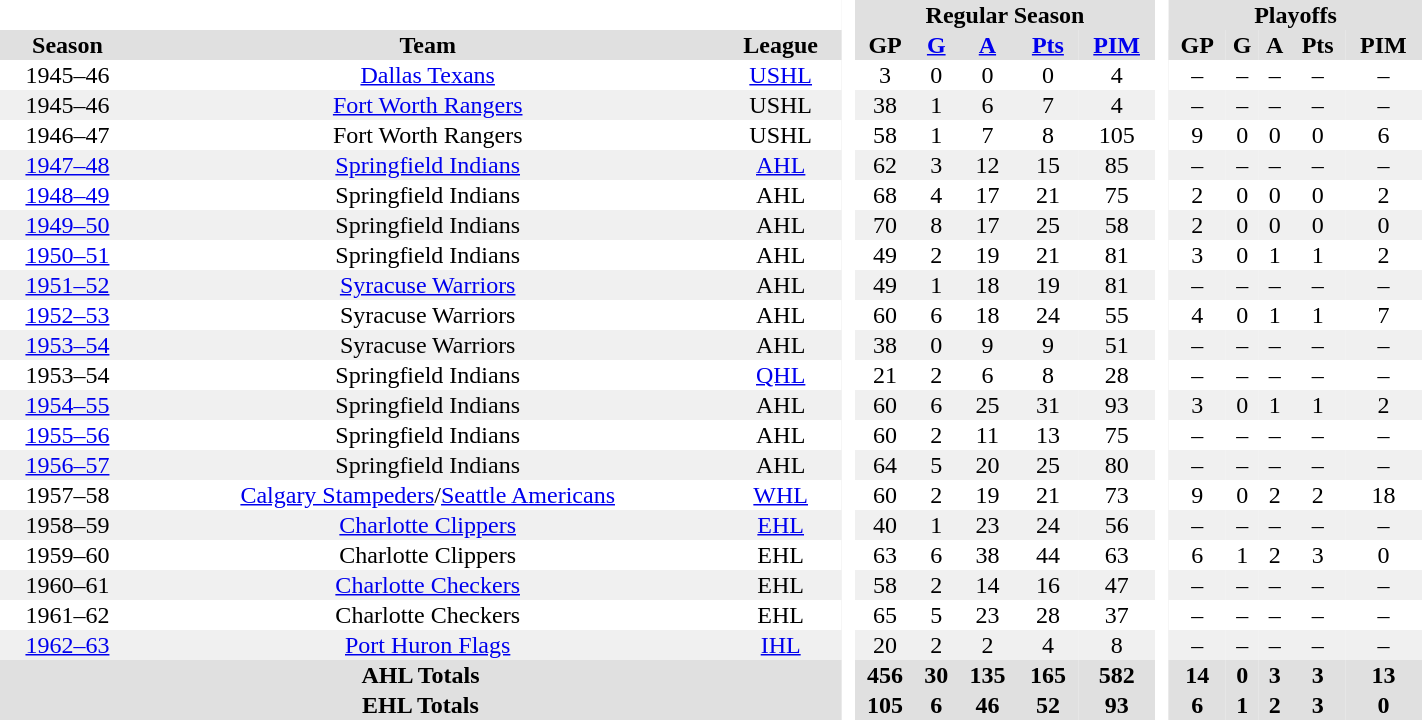<table border="0" cellpadding="1" cellspacing="0" style="text-align:center; width:75%">
<tr bgcolor="#e0e0e0">
<th colspan="3"  bgcolor="#ffffff"> </th>
<th rowspan="99" bgcolor="#ffffff"> </th>
<th colspan="5">Regular Season</th>
<th rowspan="99" bgcolor="#ffffff"> </th>
<th colspan="5">Playoffs</th>
</tr>
<tr bgcolor="#e0e0e0">
<th>Season</th>
<th>Team</th>
<th>League</th>
<th>GP</th>
<th><a href='#'>G</a></th>
<th><a href='#'>A</a></th>
<th><a href='#'>Pts</a></th>
<th><a href='#'>PIM</a></th>
<th>GP</th>
<th>G</th>
<th>A</th>
<th>Pts</th>
<th>PIM</th>
</tr>
<tr ALIGN="center">
<td>1945–46</td>
<td><a href='#'>Dallas Texans</a></td>
<td><a href='#'>USHL</a></td>
<td>3</td>
<td>0</td>
<td>0</td>
<td>0</td>
<td>4</td>
<td>–</td>
<td>–</td>
<td>–</td>
<td>–</td>
<td>–</td>
</tr>
<tr ALIGN="center" bgcolor="#f0f0f0">
<td>1945–46</td>
<td><a href='#'>Fort Worth Rangers</a></td>
<td>USHL</td>
<td>38</td>
<td>1</td>
<td>6</td>
<td>7</td>
<td>4</td>
<td>–</td>
<td>–</td>
<td>–</td>
<td>–</td>
<td>–</td>
</tr>
<tr ALIGN="center">
<td>1946–47</td>
<td>Fort Worth Rangers</td>
<td>USHL</td>
<td>58</td>
<td>1</td>
<td>7</td>
<td>8</td>
<td>105</td>
<td>9</td>
<td>0</td>
<td>0</td>
<td>0</td>
<td>6</td>
</tr>
<tr ALIGN="center" bgcolor="#f0f0f0">
<td><a href='#'>1947–48</a></td>
<td><a href='#'>Springfield Indians</a></td>
<td><a href='#'>AHL</a></td>
<td>62</td>
<td>3</td>
<td>12</td>
<td>15</td>
<td>85</td>
<td>–</td>
<td>–</td>
<td>–</td>
<td>–</td>
<td>–</td>
</tr>
<tr ALIGN="center">
<td><a href='#'>1948–49</a></td>
<td>Springfield Indians</td>
<td>AHL</td>
<td>68</td>
<td>4</td>
<td>17</td>
<td>21</td>
<td>75</td>
<td>2</td>
<td>0</td>
<td>0</td>
<td>0</td>
<td>2</td>
</tr>
<tr ALIGN="center" bgcolor="#f0f0f0">
<td><a href='#'>1949–50</a></td>
<td>Springfield Indians</td>
<td>AHL</td>
<td>70</td>
<td>8</td>
<td>17</td>
<td>25</td>
<td>58</td>
<td>2</td>
<td>0</td>
<td>0</td>
<td>0</td>
<td>0</td>
</tr>
<tr ALIGN="center">
<td><a href='#'>1950–51</a></td>
<td>Springfield Indians</td>
<td>AHL</td>
<td>49</td>
<td>2</td>
<td>19</td>
<td>21</td>
<td>81</td>
<td>3</td>
<td>0</td>
<td>1</td>
<td>1</td>
<td>2</td>
</tr>
<tr ALIGN="center" bgcolor="#f0f0f0">
<td><a href='#'>1951–52</a></td>
<td><a href='#'>Syracuse Warriors</a></td>
<td>AHL</td>
<td>49</td>
<td>1</td>
<td>18</td>
<td>19</td>
<td>81</td>
<td>–</td>
<td>–</td>
<td>–</td>
<td>–</td>
<td>–</td>
</tr>
<tr ALIGN="center">
<td><a href='#'>1952–53</a></td>
<td>Syracuse Warriors</td>
<td>AHL</td>
<td>60</td>
<td>6</td>
<td>18</td>
<td>24</td>
<td>55</td>
<td>4</td>
<td>0</td>
<td>1</td>
<td>1</td>
<td>7</td>
</tr>
<tr ALIGN="center" bgcolor="#f0f0f0">
<td><a href='#'>1953–54</a></td>
<td>Syracuse Warriors</td>
<td>AHL</td>
<td>38</td>
<td>0</td>
<td>9</td>
<td>9</td>
<td>51</td>
<td>–</td>
<td>–</td>
<td>–</td>
<td>–</td>
<td>–</td>
</tr>
<tr ALIGN="center">
<td>1953–54</td>
<td>Springfield Indians</td>
<td><a href='#'>QHL</a></td>
<td>21</td>
<td>2</td>
<td>6</td>
<td>8</td>
<td>28</td>
<td>–</td>
<td>–</td>
<td>–</td>
<td>–</td>
<td>–</td>
</tr>
<tr ALIGN="center" bgcolor="#f0f0f0">
<td><a href='#'>1954–55</a></td>
<td>Springfield Indians</td>
<td>AHL</td>
<td>60</td>
<td>6</td>
<td>25</td>
<td>31</td>
<td>93</td>
<td>3</td>
<td>0</td>
<td>1</td>
<td>1</td>
<td>2</td>
</tr>
<tr ALIGN="center">
<td><a href='#'>1955–56</a></td>
<td>Springfield Indians</td>
<td>AHL</td>
<td>60</td>
<td>2</td>
<td>11</td>
<td>13</td>
<td>75</td>
<td>–</td>
<td>–</td>
<td>–</td>
<td>–</td>
<td>–</td>
</tr>
<tr ALIGN="center" bgcolor="#f0f0f0">
<td><a href='#'>1956–57</a></td>
<td>Springfield Indians</td>
<td>AHL</td>
<td>64</td>
<td>5</td>
<td>20</td>
<td>25</td>
<td>80</td>
<td>–</td>
<td>–</td>
<td>–</td>
<td>–</td>
<td>–</td>
</tr>
<tr ALIGN="center">
<td>1957–58</td>
<td><a href='#'>Calgary Stampeders</a>/<a href='#'>Seattle Americans</a></td>
<td><a href='#'>WHL</a></td>
<td>60</td>
<td>2</td>
<td>19</td>
<td>21</td>
<td>73</td>
<td>9</td>
<td>0</td>
<td>2</td>
<td>2</td>
<td>18</td>
</tr>
<tr ALIGN="center" bgcolor="#f0f0f0">
<td>1958–59</td>
<td><a href='#'>Charlotte Clippers</a></td>
<td><a href='#'>EHL</a></td>
<td>40</td>
<td>1</td>
<td>23</td>
<td>24</td>
<td>56</td>
<td>–</td>
<td>–</td>
<td>–</td>
<td>–</td>
<td>–</td>
</tr>
<tr ALIGN="center">
<td>1959–60</td>
<td>Charlotte Clippers</td>
<td>EHL</td>
<td>63</td>
<td>6</td>
<td>38</td>
<td>44</td>
<td>63</td>
<td>6</td>
<td>1</td>
<td>2</td>
<td>3</td>
<td>0</td>
</tr>
<tr ALIGN="center" bgcolor="#f0f0f0">
<td>1960–61</td>
<td><a href='#'>Charlotte Checkers</a></td>
<td>EHL</td>
<td>58</td>
<td>2</td>
<td>14</td>
<td>16</td>
<td>47</td>
<td>–</td>
<td>–</td>
<td>–</td>
<td>–</td>
<td>–</td>
</tr>
<tr ALIGN="center">
<td>1961–62</td>
<td>Charlotte Checkers</td>
<td>EHL</td>
<td>65</td>
<td>5</td>
<td>23</td>
<td>28</td>
<td>37</td>
<td>–</td>
<td>–</td>
<td>–</td>
<td>–</td>
<td>–</td>
</tr>
<tr ALIGN="center" bgcolor="#f0f0f0">
<td><a href='#'>1962–63</a></td>
<td><a href='#'>Port Huron Flags</a></td>
<td><a href='#'>IHL</a></td>
<td>20</td>
<td>2</td>
<td>2</td>
<td>4</td>
<td>8</td>
<td>–</td>
<td>–</td>
<td>–</td>
<td>–</td>
<td>–</td>
</tr>
<tr bgcolor="#e0e0e0">
<th colspan="3">AHL Totals</th>
<th>456</th>
<th>30</th>
<th>135</th>
<th>165</th>
<th>582</th>
<th>14</th>
<th>0</th>
<th>3</th>
<th>3</th>
<th>13</th>
</tr>
<tr bgcolor="#e0e0e0">
<th colspan="3">EHL Totals</th>
<th>105</th>
<th>6</th>
<th>46</th>
<th>52</th>
<th>93</th>
<th>6</th>
<th>1</th>
<th>2</th>
<th>3</th>
<th>0</th>
</tr>
</table>
